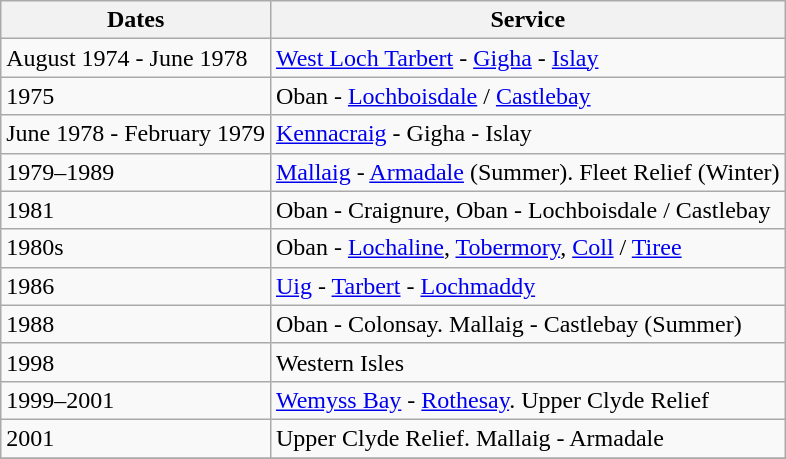<table class="wikitable">
<tr>
<th>Dates</th>
<th>Service</th>
</tr>
<tr>
<td>August 1974 - June 1978</td>
<td><a href='#'>West Loch Tarbert</a> - <a href='#'>Gigha</a> - <a href='#'>Islay</a></td>
</tr>
<tr>
<td>1975</td>
<td>Oban - <a href='#'>Lochboisdale</a> / <a href='#'>Castlebay</a></td>
</tr>
<tr>
<td>June 1978 - February 1979</td>
<td><a href='#'>Kennacraig</a> - Gigha - Islay</td>
</tr>
<tr>
<td>1979–1989</td>
<td><a href='#'>Mallaig</a> - <a href='#'>Armadale</a> (Summer). Fleet Relief (Winter)</td>
</tr>
<tr>
<td>1981</td>
<td>Oban - Craignure, Oban - Lochboisdale / Castlebay</td>
</tr>
<tr>
<td>1980s</td>
<td>Oban - <a href='#'>Lochaline</a>, <a href='#'>Tobermory</a>, <a href='#'>Coll</a> / <a href='#'>Tiree</a></td>
</tr>
<tr>
<td>1986</td>
<td><a href='#'>Uig</a> - <a href='#'>Tarbert</a> - <a href='#'>Lochmaddy</a></td>
</tr>
<tr>
<td>1988</td>
<td>Oban - Colonsay. Mallaig - Castlebay (Summer)</td>
</tr>
<tr>
<td>1998</td>
<td>Western Isles</td>
</tr>
<tr>
<td>1999–2001</td>
<td><a href='#'>Wemyss Bay</a> - <a href='#'>Rothesay</a>. Upper Clyde Relief</td>
</tr>
<tr>
<td>2001</td>
<td>Upper Clyde Relief. Mallaig - Armadale</td>
</tr>
<tr>
</tr>
</table>
